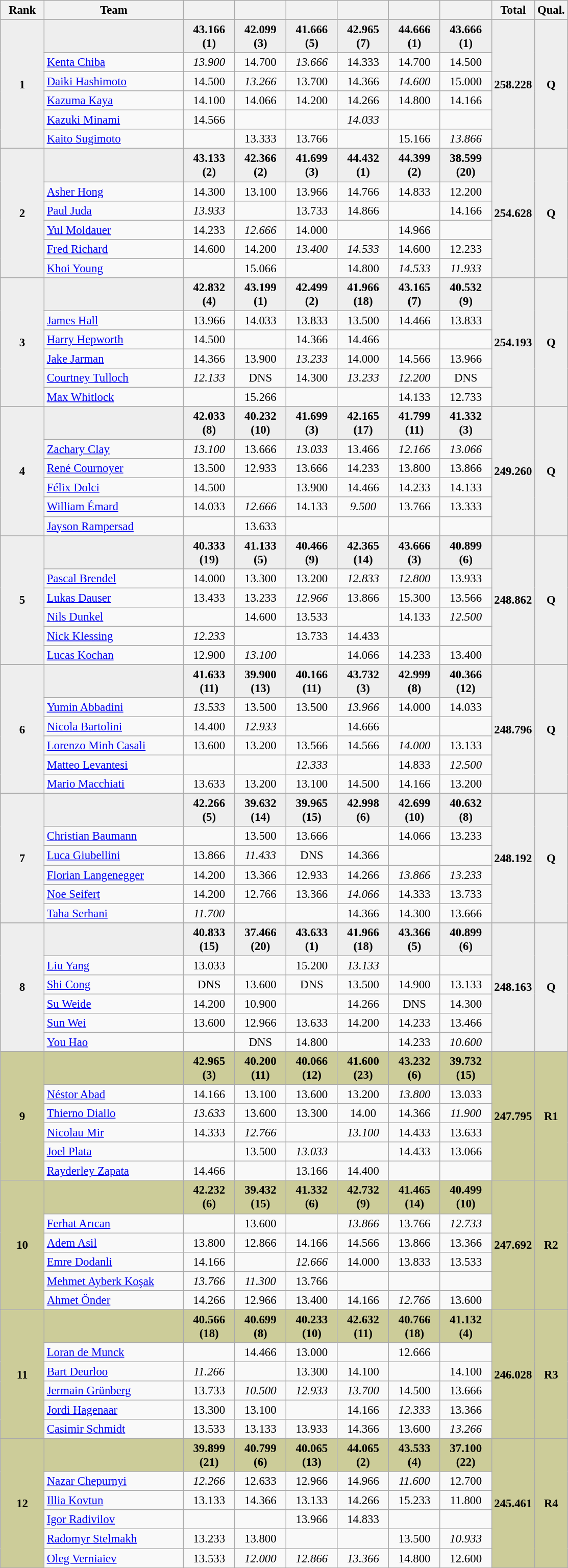<table class="wikitable sortable" style="text-align:center; font-size:95%">
<tr>
<th scope="col" style="width:50px;">Rank</th>
<th scope="col" style="width:175px;">Team</th>
<th scope="col" style="width:60px;"></th>
<th scope="col" style="width:60px;"></th>
<th scope="col" style="width:60px;"></th>
<th scope="col" style="width:60px;"></th>
<th scope="col" style="width:60px;"></th>
<th scope="col" style="width:60px;"></th>
<th>Total</th>
<th>Qual.</th>
</tr>
<tr style="background:#eee;">
<td rowspan="6"><strong>1</strong></td>
<td style="text-align:left;"><strong></strong></td>
<td><strong>43.166 (1)</strong></td>
<td><strong>42.099 (3)</strong></td>
<td><strong>41.666 (5)</strong></td>
<td><strong>42.965 (7)</strong></td>
<td><strong>44.666 (1)</strong></td>
<td><strong>43.666 (1)</strong></td>
<td rowspan="6"><strong>258.228</strong></td>
<td rowspan="6"><strong>Q</strong></td>
</tr>
<tr>
<td style="text-align:left;"><a href='#'>Kenta Chiba</a></td>
<td><em>13.900</em></td>
<td>14.700</td>
<td><em>13.666</em></td>
<td>14.333</td>
<td>14.700</td>
<td>14.500</td>
</tr>
<tr>
<td style="text-align:left;"><a href='#'>Daiki Hashimoto</a></td>
<td>14.500</td>
<td><em>13.266</em></td>
<td>13.700</td>
<td>14.366</td>
<td><em>14.600</em></td>
<td>15.000</td>
</tr>
<tr>
<td style="text-align:left;"><a href='#'>Kazuma Kaya</a></td>
<td>14.100</td>
<td>14.066</td>
<td>14.200</td>
<td>14.266</td>
<td>14.800</td>
<td>14.166</td>
</tr>
<tr>
<td style="text-align:left;"><a href='#'>Kazuki Minami</a></td>
<td>14.566</td>
<td></td>
<td></td>
<td><em>14.033</em></td>
<td></td>
<td></td>
</tr>
<tr>
<td style="text-align:left;"><a href='#'>Kaito Sugimoto</a></td>
<td></td>
<td>13.333</td>
<td>13.766</td>
<td></td>
<td>15.166</td>
<td><em>13.866</em></td>
</tr>
<tr style="background:#eee;">
<td rowspan="6"><strong>2</strong></td>
<td style="text-align:left;"><strong></strong></td>
<td><strong>43.133 (2)</strong></td>
<td><strong>42.366 (2)</strong></td>
<td><strong>41.699 (3)</strong></td>
<td><strong>44.432 (1)</strong></td>
<td><strong>44.399 (2)</strong></td>
<td><strong>38.599 (20)</strong></td>
<td rowspan="6"><strong>254.628</strong></td>
<td rowspan="6"><strong>Q</strong></td>
</tr>
<tr>
<td style="text-align:left;"><a href='#'>Asher Hong</a></td>
<td>14.300</td>
<td>13.100</td>
<td>13.966</td>
<td>14.766</td>
<td>14.833</td>
<td>12.200</td>
</tr>
<tr>
<td style="text-align:left;"><a href='#'>Paul Juda</a></td>
<td><em>13.933</em></td>
<td></td>
<td>13.733</td>
<td>14.866</td>
<td></td>
<td>14.166</td>
</tr>
<tr>
<td style="text-align:left;"><a href='#'>Yul Moldauer</a></td>
<td>14.233</td>
<td><em>12.666</em></td>
<td>14.000</td>
<td></td>
<td>14.966</td>
<td></td>
</tr>
<tr>
<td style="text-align:left;"><a href='#'>Fred Richard</a></td>
<td>14.600</td>
<td>14.200</td>
<td><em>13.400</em></td>
<td><em>14.533</em></td>
<td>14.600</td>
<td>12.233</td>
</tr>
<tr>
<td style="text-align:left;"><a href='#'>Khoi Young</a></td>
<td></td>
<td>15.066</td>
<td></td>
<td>14.800</td>
<td><em>14.533</em></td>
<td><em>11.933</em></td>
</tr>
<tr style="background:#eee;">
<td rowspan="6"><strong>3</strong></td>
<td style="text-align:left;"><strong></strong></td>
<td><strong>42.832 (4)</strong></td>
<td><strong>43.199 (1)</strong></td>
<td><strong>42.499 (2)</strong></td>
<td><strong>41.966 (18)</strong></td>
<td><strong>43.165 (7)</strong></td>
<td><strong>40.532 (9)</strong></td>
<td rowspan="6"><strong>254.193</strong></td>
<td rowspan="6"><strong>Q</strong></td>
</tr>
<tr>
<td style="text-align:left;"><a href='#'>James Hall</a></td>
<td>13.966</td>
<td>14.033</td>
<td>13.833</td>
<td>13.500</td>
<td>14.466</td>
<td>13.833</td>
</tr>
<tr>
<td style="text-align:left;"><a href='#'>Harry Hepworth</a></td>
<td>14.500</td>
<td></td>
<td>14.366</td>
<td>14.466</td>
<td></td>
<td></td>
</tr>
<tr>
<td style="text-align:left;"><a href='#'>Jake Jarman</a></td>
<td>14.366</td>
<td>13.900</td>
<td><em>13.233</em></td>
<td>14.000</td>
<td>14.566</td>
<td>13.966</td>
</tr>
<tr>
<td style="text-align:left;"><a href='#'>Courtney Tulloch</a></td>
<td><em>12.133</em></td>
<td>DNS</td>
<td>14.300</td>
<td><em>13.233</em></td>
<td><em>12.200</em></td>
<td>DNS</td>
</tr>
<tr>
<td style="text-align:left;"><a href='#'>Max Whitlock</a></td>
<td></td>
<td>15.266</td>
<td></td>
<td></td>
<td>14.133</td>
<td>12.733</td>
</tr>
<tr style="background:#eee;">
<td rowspan="6"><strong>4</strong></td>
<td style="text-align:left;"><strong></strong></td>
<td><strong>42.033 (8)</strong></td>
<td><strong>40.232 (10)</strong></td>
<td><strong>41.699 (3)</strong></td>
<td><strong>42.165 (17)</strong></td>
<td><strong>41.799 (11)</strong></td>
<td><strong>41.332 (3)</strong></td>
<td rowspan="6"><strong>249.260</strong></td>
<td rowspan="6"><strong>Q</strong></td>
</tr>
<tr>
<td style="text-align:left;"><a href='#'>Zachary Clay</a></td>
<td><em>13.100</em></td>
<td>13.666</td>
<td><em>13.033</em></td>
<td>13.466</td>
<td><em>12.166</em></td>
<td><em>13.066</em></td>
</tr>
<tr>
<td style="text-align:left;"><a href='#'>René Cournoyer</a></td>
<td>13.500</td>
<td>12.933</td>
<td>13.666</td>
<td>14.233</td>
<td>13.800</td>
<td>13.866</td>
</tr>
<tr>
<td style="text-align:left;"><a href='#'>Félix Dolci</a></td>
<td>14.500</td>
<td></td>
<td>13.900</td>
<td>14.466</td>
<td>14.233</td>
<td>14.133</td>
</tr>
<tr>
<td style="text-align:left;"><a href='#'>William Émard</a></td>
<td>14.033</td>
<td><em>12.666</em></td>
<td>14.133</td>
<td><em>9.500</em></td>
<td>13.766</td>
<td>13.333</td>
</tr>
<tr>
<td style="text-align:left;"><a href='#'>Jayson Rampersad</a></td>
<td></td>
<td>13.633</td>
<td></td>
<td></td>
<td></td>
<td></td>
</tr>
<tr>
</tr>
<tr style="background:#eee;">
<td rowspan="6"><strong>5</strong></td>
<td style="text-align:left;"><strong></strong></td>
<td><strong>40.333 (19)</strong></td>
<td><strong>41.133 (5)</strong></td>
<td><strong>40.466 (9)</strong></td>
<td><strong>42.365 (14)</strong></td>
<td><strong>43.666 (3)</strong></td>
<td><strong>40.899 (6)</strong></td>
<td rowspan="6"><strong>248.862</strong></td>
<td rowspan="6"><strong>Q</strong></td>
</tr>
<tr>
<td style="text-align:left;"><a href='#'>Pascal Brendel</a></td>
<td>14.000</td>
<td>13.300</td>
<td>13.200</td>
<td><em>12.833</em></td>
<td><em>12.800</em></td>
<td>13.933</td>
</tr>
<tr>
<td style="text-align:left;"><a href='#'>Lukas Dauser</a></td>
<td>13.433</td>
<td>13.233</td>
<td><em>12.966</em></td>
<td>13.866</td>
<td>15.300</td>
<td>13.566</td>
</tr>
<tr>
<td style="text-align:left;"><a href='#'>Nils Dunkel</a></td>
<td></td>
<td>14.600</td>
<td>13.533</td>
<td></td>
<td>14.133</td>
<td><em>12.500</em></td>
</tr>
<tr>
<td style="text-align:left;"><a href='#'>Nick Klessing</a></td>
<td><em>12.233</em></td>
<td></td>
<td>13.733</td>
<td>14.433</td>
<td></td>
<td></td>
</tr>
<tr>
<td style="text-align:left;"><a href='#'>Lucas Kochan</a></td>
<td>12.900</td>
<td><em>13.100</em></td>
<td></td>
<td>14.066</td>
<td>14.233</td>
<td>13.400</td>
</tr>
<tr>
</tr>
<tr style="background:#eee;">
<td rowspan="6"><strong>6</strong></td>
<td style="text-align:left;"><strong></strong></td>
<td><strong>41.633 (11)</strong></td>
<td><strong>39.900 (13)</strong></td>
<td><strong>40.166 (11)</strong></td>
<td><strong>43.732 (3)</strong></td>
<td><strong>42.999 (8)</strong></td>
<td><strong>40.366 (12)</strong></td>
<td rowspan="6"><strong>248.796</strong></td>
<td rowspan="6"><strong>Q</strong></td>
</tr>
<tr>
<td style="text-align:left;"><a href='#'>Yumin Abbadini</a></td>
<td><em>13.533</em></td>
<td>13.500</td>
<td>13.500</td>
<td><em>13.966</em></td>
<td>14.000</td>
<td>14.033</td>
</tr>
<tr>
<td style="text-align:left;"><a href='#'>Nicola Bartolini</a></td>
<td>14.400</td>
<td><em>12.933</em></td>
<td></td>
<td>14.666</td>
<td></td>
<td></td>
</tr>
<tr>
<td style="text-align:left;"><a href='#'>Lorenzo Minh Casali</a></td>
<td>13.600</td>
<td>13.200</td>
<td>13.566</td>
<td>14.566</td>
<td><em>14.000</em></td>
<td>13.133</td>
</tr>
<tr>
<td style="text-align:left;"><a href='#'>Matteo Levantesi</a></td>
<td></td>
<td></td>
<td><em>12.333</em></td>
<td></td>
<td>14.833</td>
<td><em>12.500</em></td>
</tr>
<tr>
<td style="text-align:left;"><a href='#'>Mario Macchiati</a></td>
<td>13.633</td>
<td>13.200</td>
<td>13.100</td>
<td>14.500</td>
<td>14.166</td>
<td>13.200</td>
</tr>
<tr>
</tr>
<tr style="background:#eee;">
<td rowspan="6"><strong>7</strong></td>
<td style="text-align:left;"><strong></strong></td>
<td><strong>42.266 (5)</strong></td>
<td><strong>39.632 (14)</strong></td>
<td><strong>39.965 (15)</strong></td>
<td><strong>42.998 (6)</strong></td>
<td><strong>42.699 (10)</strong></td>
<td><strong>40.632 (8)</strong></td>
<td rowspan="6"><strong>248.192</strong></td>
<td rowspan="6"><strong>Q</strong></td>
</tr>
<tr>
<td style="text-align:left;"><a href='#'>Christian Baumann</a></td>
<td></td>
<td>13.500</td>
<td>13.666</td>
<td></td>
<td>14.066</td>
<td>13.233</td>
</tr>
<tr>
<td style="text-align:left;"><a href='#'>Luca Giubellini</a></td>
<td>13.866</td>
<td><em>11.433</em></td>
<td>DNS</td>
<td>14.366</td>
<td></td>
<td></td>
</tr>
<tr>
<td style="text-align:left;"><a href='#'>Florian Langenegger</a></td>
<td>14.200</td>
<td>13.366</td>
<td>12.933</td>
<td>14.266</td>
<td><em>13.866</em></td>
<td><em>13.233</em></td>
</tr>
<tr>
<td style="text-align:left;"><a href='#'>Noe Seifert</a></td>
<td>14.200</td>
<td>12.766</td>
<td>13.366</td>
<td><em>14.066</em></td>
<td>14.333</td>
<td>13.733</td>
</tr>
<tr>
<td style="text-align:left;"><a href='#'>Taha Serhani</a></td>
<td><em>11.700</em></td>
<td></td>
<td></td>
<td>14.366</td>
<td>14.300</td>
<td>13.666</td>
</tr>
<tr>
</tr>
<tr style="background:#eee;">
<td rowspan="6"><strong>8</strong></td>
<td style="text-align:left;"><strong></strong></td>
<td><strong>40.833 (15)</strong></td>
<td><strong>37.466 (20)</strong></td>
<td><strong>43.633 (1)</strong></td>
<td><strong>41.966 (18)</strong></td>
<td><strong>43.366 (5)</strong></td>
<td><strong>40.899 (6)</strong></td>
<td rowspan="6"><strong>248.163</strong></td>
<td rowspan="6"><strong>Q</strong></td>
</tr>
<tr>
<td style="text-align:left;"><a href='#'>Liu Yang</a></td>
<td>13.033</td>
<td></td>
<td>15.200</td>
<td><em>13.133</em></td>
<td></td>
<td></td>
</tr>
<tr>
<td style="text-align:left;"><a href='#'>Shi Cong</a></td>
<td>DNS</td>
<td>13.600</td>
<td>DNS</td>
<td>13.500</td>
<td>14.900</td>
<td>13.133</td>
</tr>
<tr>
<td style="text-align:left;"><a href='#'>Su Weide</a></td>
<td>14.200</td>
<td>10.900</td>
<td></td>
<td>14.266</td>
<td>DNS</td>
<td>14.300</td>
</tr>
<tr>
<td style="text-align:left;"><a href='#'>Sun Wei</a></td>
<td>13.600</td>
<td>12.966</td>
<td>13.633</td>
<td>14.200</td>
<td>14.233</td>
<td>13.466</td>
</tr>
<tr>
<td style="text-align:left;"><a href='#'>You Hao</a></td>
<td></td>
<td>DNS</td>
<td>14.800</td>
<td></td>
<td>14.233</td>
<td><em>10.600</em></td>
</tr>
<tr style="background:#cccc99;">
<td rowspan="6"><strong>9</strong></td>
<td style="text-align:left;"><strong></strong></td>
<td><strong>42.965 (3)</strong></td>
<td><strong>40.200 (11)</strong></td>
<td><strong>40.066 (12)</strong></td>
<td><strong>41.600 (23)</strong></td>
<td><strong>43.232 (6)</strong></td>
<td><strong>39.732 (15)</strong></td>
<td rowspan="6"><strong>247.795</strong></td>
<td rowspan="6"><strong>R1</strong></td>
</tr>
<tr>
<td style="text-align:left;"><a href='#'>Néstor Abad</a></td>
<td>14.166</td>
<td>13.100</td>
<td>13.600</td>
<td>13.200</td>
<td><em>13.800</em></td>
<td>13.033</td>
</tr>
<tr>
<td style="text-align:left;"><a href='#'>Thierno Diallo</a></td>
<td><em>13.633</em></td>
<td>13.600</td>
<td>13.300</td>
<td>14.00</td>
<td>14.366</td>
<td><em>11.900</em></td>
</tr>
<tr>
<td style="text-align:left;"><a href='#'>Nicolau Mir</a></td>
<td>14.333</td>
<td><em>12.766</em></td>
<td></td>
<td><em>13.100</em></td>
<td>14.433</td>
<td>13.633</td>
</tr>
<tr>
<td style="text-align:left;"><a href='#'>Joel Plata</a></td>
<td></td>
<td>13.500</td>
<td><em>13.033</em></td>
<td></td>
<td>14.433</td>
<td>13.066</td>
</tr>
<tr>
<td style="text-align:left;"><a href='#'>Rayderley Zapata</a></td>
<td>14.466</td>
<td></td>
<td>13.166</td>
<td>14.400</td>
<td></td>
<td></td>
</tr>
<tr style="background:#cccc99;">
<td rowspan="6"><strong>10</strong></td>
<td style="text-align:left;"><strong></strong></td>
<td><strong>42.232 (6)</strong></td>
<td><strong>39.432 (15)</strong></td>
<td><strong>41.332 (6)</strong></td>
<td><strong>42.732 (9)</strong></td>
<td><strong>41.465 (14)</strong></td>
<td><strong>40.499 (10)</strong></td>
<td rowspan="6"><strong>247.692</strong></td>
<td rowspan="6"><strong>R2</strong></td>
</tr>
<tr>
<td style="text-align:left;"><a href='#'>Ferhat Arıcan</a></td>
<td></td>
<td>13.600</td>
<td></td>
<td><em>13.866</em></td>
<td>13.766</td>
<td><em>12.733</em></td>
</tr>
<tr>
<td style="text-align:left;"><a href='#'>Adem Asil</a></td>
<td>13.800</td>
<td>12.866</td>
<td>14.166</td>
<td>14.566</td>
<td>13.866</td>
<td>13.366</td>
</tr>
<tr>
<td style="text-align:left;"><a href='#'>Emre Dodanli</a></td>
<td>14.166</td>
<td></td>
<td><em>12.666</em></td>
<td>14.000</td>
<td>13.833</td>
<td>13.533</td>
</tr>
<tr>
<td style="text-align:left;"><a href='#'>Mehmet Ayberk Koşak</a></td>
<td><em>13.766</em></td>
<td><em>11.300</em></td>
<td>13.766</td>
<td></td>
<td></td>
<td></td>
</tr>
<tr>
<td style="text-align:left;"><a href='#'>Ahmet Önder</a></td>
<td>14.266</td>
<td>12.966</td>
<td>13.400</td>
<td>14.166</td>
<td><em>12.766</em></td>
<td>13.600</td>
</tr>
<tr style="background:#cccc99;">
<td rowspan="6"><strong>11</strong></td>
<td style="text-align:left;"><strong></strong></td>
<td><strong>40.566 (18)</strong></td>
<td><strong>40.699 (8)</strong></td>
<td><strong>40.233 (10)</strong></td>
<td><strong>42.632 (11)</strong></td>
<td><strong>40.766 (18)</strong></td>
<td><strong>41.132 (4)</strong></td>
<td rowspan="6"><strong>246.028</strong></td>
<td rowspan="6"><strong>R3</strong></td>
</tr>
<tr>
<td style="text-align:left;"><a href='#'>Loran de Munck</a></td>
<td></td>
<td>14.466</td>
<td>13.000</td>
<td></td>
<td>12.666</td>
<td></td>
</tr>
<tr>
<td style="text-align:left;"><a href='#'>Bart Deurloo</a></td>
<td><em>11.266</em></td>
<td></td>
<td>13.300</td>
<td>14.100</td>
<td></td>
<td>14.100</td>
</tr>
<tr>
<td style="text-align:left;"><a href='#'>Jermain Grünberg</a></td>
<td>13.733</td>
<td><em>10.500</em></td>
<td><em>12.933</em></td>
<td><em>13.700</em></td>
<td>14.500</td>
<td>13.666</td>
</tr>
<tr>
<td style="text-align:left;"><a href='#'>Jordi Hagenaar</a></td>
<td>13.300</td>
<td>13.100</td>
<td></td>
<td>14.166</td>
<td><em>12.333</em></td>
<td>13.366</td>
</tr>
<tr>
<td style="text-align:left;"><a href='#'>Casimir Schmidt</a></td>
<td>13.533</td>
<td>13.133</td>
<td>13.933</td>
<td>14.366</td>
<td>13.600</td>
<td><em>13.266</em></td>
</tr>
<tr style="background:#cccc99;">
<td rowspan="6"><strong>12</strong></td>
<td style="text-align:left;"><strong></strong></td>
<td><strong>39.899 (21)</strong></td>
<td><strong>40.799 (6)</strong></td>
<td><strong>40.065 (13)</strong></td>
<td><strong>44.065 (2)</strong></td>
<td><strong>43.533 (4)</strong></td>
<td><strong>37.100 (22)</strong></td>
<td rowspan="6"><strong>245.461</strong></td>
<td rowspan="6"><strong>R4</strong></td>
</tr>
<tr>
<td style="text-align:left;"><a href='#'>Nazar Chepurnyi</a></td>
<td><em>12.266</em></td>
<td>12.633</td>
<td>12.966</td>
<td>14.966</td>
<td><em>11.600</em></td>
<td>12.700</td>
</tr>
<tr>
<td style="text-align:left;"><a href='#'>Illia Kovtun</a></td>
<td>13.133</td>
<td>14.366</td>
<td>13.133</td>
<td>14.266</td>
<td>15.233</td>
<td>11.800</td>
</tr>
<tr>
<td style="text-align:left;"><a href='#'>Igor Radivilov</a></td>
<td></td>
<td></td>
<td>13.966</td>
<td>14.833</td>
<td></td>
<td></td>
</tr>
<tr>
<td style="text-align:left;"><a href='#'>Radomyr Stelmakh</a></td>
<td>13.233</td>
<td>13.800</td>
<td></td>
<td></td>
<td>13.500</td>
<td><em>10.933</em></td>
</tr>
<tr>
<td style="text-align:left;"><a href='#'>Oleg Verniaiev</a></td>
<td>13.533</td>
<td><em>12.000</em></td>
<td><em>12.866</em></td>
<td><em> 13.366</em></td>
<td>14.800</td>
<td>12.600</td>
</tr>
</table>
